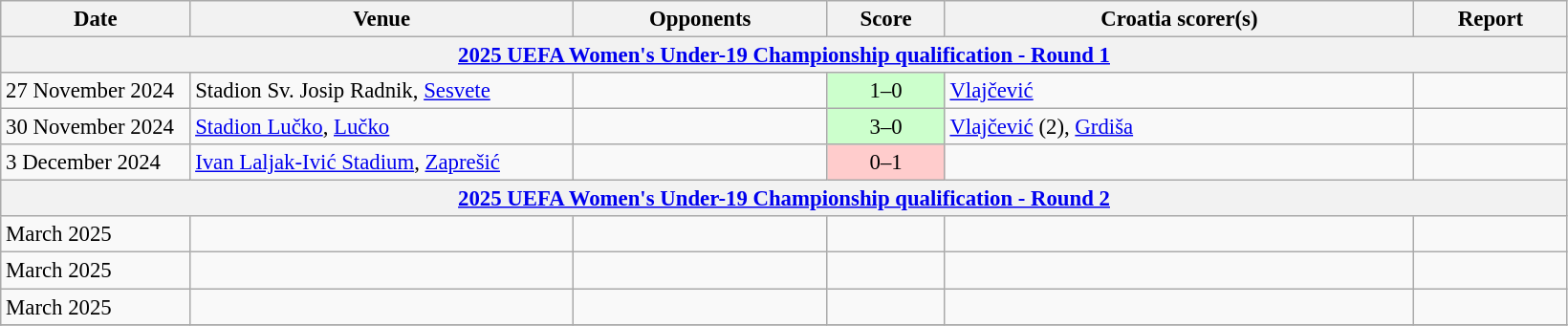<table class="wikitable" style="font-size:95%;">
<tr>
<th width=125>Date</th>
<th width=260>Venue</th>
<th width=170>Opponents</th>
<th width= 75>Score</th>
<th width=320>Croatia scorer(s)</th>
<th width=100>Report</th>
</tr>
<tr>
<th colspan=7><a href='#'>2025 UEFA Women's Under-19 Championship qualification - Round 1</a></th>
</tr>
<tr>
<td>27 November 2024</td>
<td>Stadion Sv. Josip Radnik, <a href='#'>Sesvete</a></td>
<td></td>
<td align=center bgcolor=#CCFFCC>1–0</td>
<td><a href='#'>Vlajčević</a></td>
<td></td>
</tr>
<tr>
<td>30 November 2024</td>
<td><a href='#'>Stadion Lučko</a>, <a href='#'>Lučko</a></td>
<td></td>
<td align=center bgcolor=#CCFFCC>3–0</td>
<td><a href='#'>Vlajčević</a> (2), <a href='#'>Grdiša</a></td>
<td></td>
</tr>
<tr>
<td>3 December 2024</td>
<td><a href='#'>Ivan Laljak-Ivić Stadium</a>, <a href='#'>Zaprešić</a></td>
<td></td>
<td align="center" bgcolor="#FFCCCC">0–1</td>
<td></td>
<td></td>
</tr>
<tr>
<th colspan=7><a href='#'>2025 UEFA Women's Under-19 Championship qualification - Round 2</a></th>
</tr>
<tr>
<td>March 2025</td>
<td></td>
<td></td>
<td></td>
<td></td>
<td></td>
</tr>
<tr>
<td>March 2025</td>
<td></td>
<td></td>
<td></td>
<td></td>
<td></td>
</tr>
<tr>
<td>March 2025</td>
<td></td>
<td></td>
<td></td>
<td></td>
<td></td>
</tr>
<tr>
</tr>
</table>
